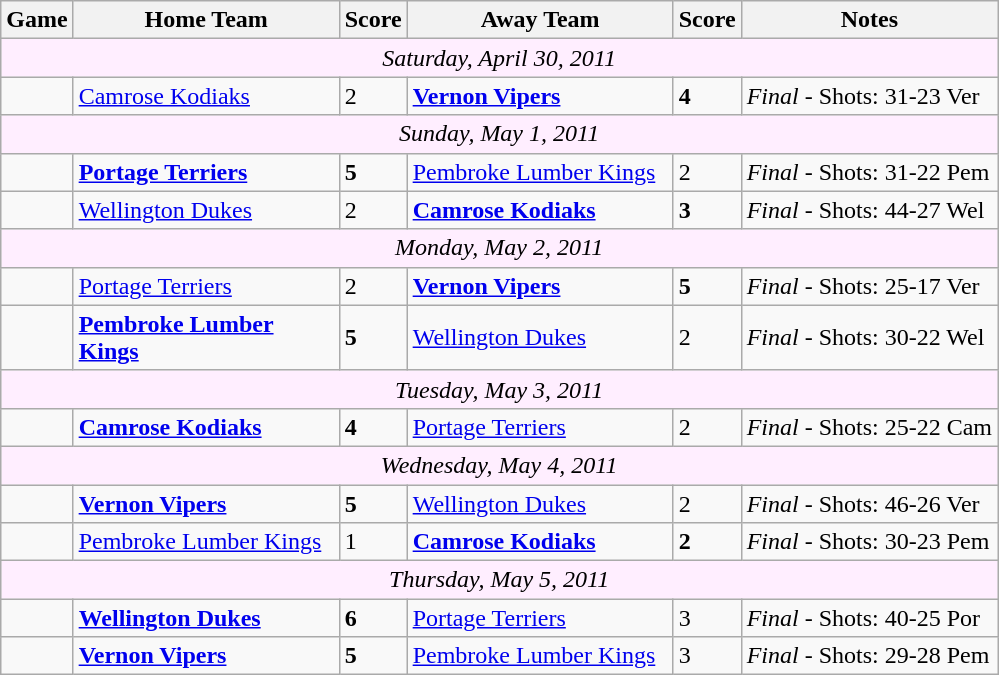<table class="wikitable">
<tr>
<th>Game</th>
<th width="170">Home Team</th>
<th>Score</th>
<th width="170">Away Team</th>
<th>Score</th>
<th>Notes</th>
</tr>
<tr align=center bgcolor="ffeeff">
<td colspan="11"><em>Saturday, April 30, 2011</em></td>
</tr>
<tr>
<td></td>
<td><a href='#'>Camrose Kodiaks</a></td>
<td>2</td>
<td><strong><a href='#'>Vernon Vipers</a></strong></td>
<td><strong>4</strong></td>
<td><em>Final</em> - Shots: 31-23 Ver</td>
</tr>
<tr align=center bgcolor="ffeeff">
<td colspan="11"><em>Sunday, May 1, 2011</em></td>
</tr>
<tr>
<td></td>
<td><strong><a href='#'>Portage Terriers</a></strong></td>
<td><strong>5</strong></td>
<td><a href='#'>Pembroke Lumber Kings</a></td>
<td>2</td>
<td><em>Final</em> - Shots: 31-22 Pem</td>
</tr>
<tr>
<td></td>
<td><a href='#'>Wellington Dukes</a></td>
<td>2</td>
<td><strong><a href='#'>Camrose Kodiaks</a></strong></td>
<td><strong>3</strong></td>
<td><em>Final</em> - Shots: 44-27 Wel</td>
</tr>
<tr align=center bgcolor="ffeeff">
<td colspan="11"><em>Monday, May 2, 2011</em></td>
</tr>
<tr>
<td></td>
<td><a href='#'>Portage Terriers</a></td>
<td>2</td>
<td><strong><a href='#'>Vernon Vipers</a></strong></td>
<td><strong>5</strong></td>
<td><em>Final</em> - Shots: 25-17 Ver</td>
</tr>
<tr>
<td></td>
<td><strong><a href='#'>Pembroke Lumber Kings</a></strong></td>
<td><strong>5</strong></td>
<td><a href='#'>Wellington Dukes</a></td>
<td>2</td>
<td><em>Final</em> - Shots: 30-22 Wel</td>
</tr>
<tr align=center bgcolor="ffeeff">
<td colspan="11"><em>Tuesday, May 3, 2011</em></td>
</tr>
<tr>
<td></td>
<td><strong><a href='#'>Camrose Kodiaks</a></strong></td>
<td><strong>4</strong></td>
<td><a href='#'>Portage Terriers</a></td>
<td>2</td>
<td><em>Final</em> - Shots: 25-22 Cam</td>
</tr>
<tr align=center bgcolor="ffeeff">
<td colspan="11"><em>Wednesday, May 4, 2011</em></td>
</tr>
<tr>
<td></td>
<td><strong><a href='#'>Vernon Vipers</a></strong></td>
<td><strong>5</strong></td>
<td><a href='#'>Wellington Dukes</a></td>
<td>2</td>
<td><em>Final</em> - Shots: 46-26 Ver</td>
</tr>
<tr>
<td></td>
<td><a href='#'>Pembroke Lumber Kings</a></td>
<td>1</td>
<td><strong><a href='#'>Camrose Kodiaks</a></strong></td>
<td><strong>2</strong></td>
<td><em>Final</em> - Shots: 30-23 Pem</td>
</tr>
<tr align=center bgcolor="ffeeff">
<td colspan="11"><em>Thursday, May 5, 2011</em></td>
</tr>
<tr>
<td></td>
<td><strong><a href='#'>Wellington Dukes</a></strong></td>
<td><strong>6</strong></td>
<td><a href='#'>Portage Terriers</a></td>
<td>3</td>
<td><em>Final</em> - Shots: 40-25 Por</td>
</tr>
<tr>
<td></td>
<td><strong><a href='#'>Vernon Vipers</a></strong></td>
<td><strong>5</strong></td>
<td><a href='#'>Pembroke Lumber Kings</a></td>
<td>3</td>
<td><em>Final</em> - Shots: 29-28 Pem</td>
</tr>
</table>
